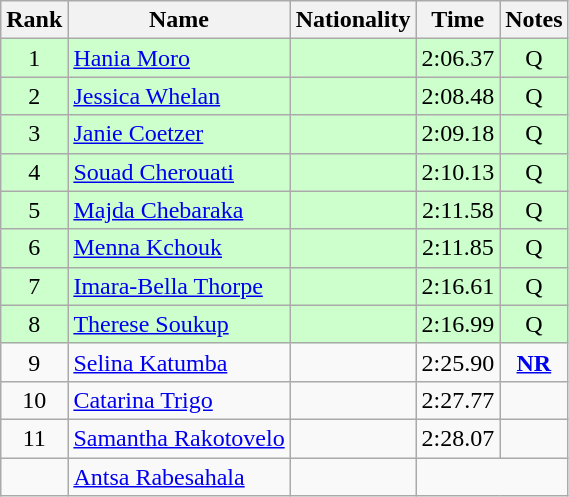<table class="wikitable sortable" style="text-align:center">
<tr>
<th>Rank</th>
<th>Name</th>
<th>Nationality</th>
<th>Time</th>
<th>Notes</th>
</tr>
<tr bgcolor=ccffcc>
<td>1</td>
<td align=left><a href='#'>Hania Moro</a></td>
<td align=left></td>
<td>2:06.37</td>
<td>Q</td>
</tr>
<tr bgcolor=ccffcc>
<td>2</td>
<td align=left><a href='#'>Jessica Whelan</a></td>
<td align=left></td>
<td>2:08.48</td>
<td>Q</td>
</tr>
<tr bgcolor=ccffcc>
<td>3</td>
<td align=left><a href='#'>Janie Coetzer</a></td>
<td align=left></td>
<td>2:09.18</td>
<td>Q</td>
</tr>
<tr bgcolor=ccffcc>
<td>4</td>
<td align=left><a href='#'>Souad Cherouati</a></td>
<td align=left></td>
<td>2:10.13</td>
<td>Q</td>
</tr>
<tr bgcolor=ccffcc>
<td>5</td>
<td align=left><a href='#'>Majda Chebaraka</a></td>
<td align=left></td>
<td>2:11.58</td>
<td>Q</td>
</tr>
<tr bgcolor=ccffcc>
<td>6</td>
<td align=left><a href='#'>Menna Kchouk</a></td>
<td align=left></td>
<td>2:11.85</td>
<td>Q</td>
</tr>
<tr bgcolor=ccffcc>
<td>7</td>
<td align=left><a href='#'>Imara-Bella Thorpe</a></td>
<td align=left></td>
<td>2:16.61</td>
<td>Q</td>
</tr>
<tr bgcolor=ccffcc>
<td>8</td>
<td align=left><a href='#'>Therese Soukup</a></td>
<td align=left></td>
<td>2:16.99</td>
<td>Q</td>
</tr>
<tr>
<td>9</td>
<td align=left><a href='#'>Selina Katumba</a></td>
<td align=left></td>
<td>2:25.90</td>
<td><strong><a href='#'>NR</a></strong></td>
</tr>
<tr>
<td>10</td>
<td align=left><a href='#'>Catarina Trigo</a></td>
<td align=left></td>
<td>2:27.77</td>
<td></td>
</tr>
<tr>
<td>11</td>
<td align=left><a href='#'>Samantha Rakotovelo</a></td>
<td align=left></td>
<td>2:28.07</td>
<td></td>
</tr>
<tr>
<td></td>
<td align=left><a href='#'>Antsa Rabesahala</a></td>
<td align=left></td>
<td colspan=2></td>
</tr>
</table>
